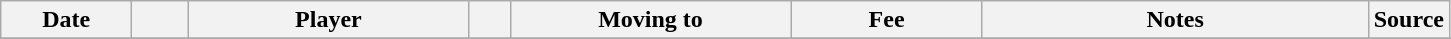<table class="wikitable sortable">
<tr>
<th style="width:80px;">Date</th>
<th style="width:30px;"></th>
<th style="width:180px;">Player</th>
<th style="width:20px;"></th>
<th style="width:180px;">Moving to</th>
<th style="width:120px;" class="unsortable">Fee</th>
<th style="width:250px;" class="unsortable">Notes</th>
<th style="width:20px;">Source</th>
</tr>
<tr>
</tr>
</table>
